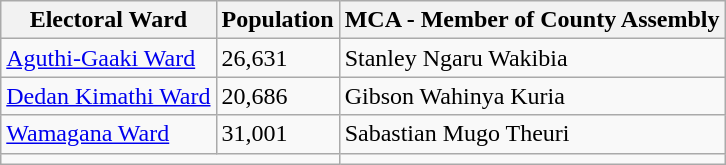<table class="wikitable">
<tr>
<th>Electoral Ward</th>
<th>Population</th>
<th>MCA - Member of County Assembly</th>
</tr>
<tr>
<td><a href='#'>Aguthi-Gaaki Ward</a></td>
<td>26,631</td>
<td>Stanley Ngaru Wakibia</td>
</tr>
<tr>
<td><a href='#'>Dedan Kimathi Ward</a></td>
<td>20,686</td>
<td>Gibson Wahinya Kuria</td>
</tr>
<tr>
<td><a href='#'>Wamagana Ward</a></td>
<td>31,001</td>
<td>Sabastian Mugo Theuri</td>
</tr>
<tr>
<td colspan="2"></td>
</tr>
</table>
